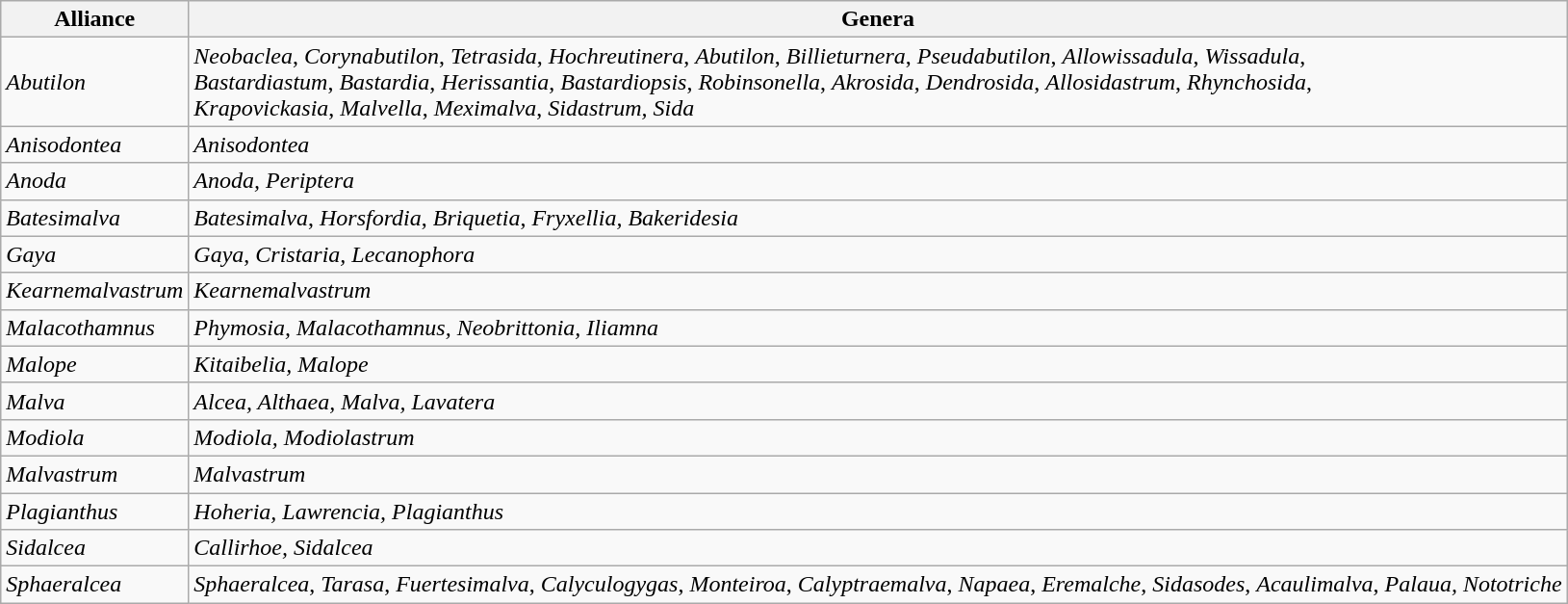<table class="wikitable sortable">
<tr>
<th>Alliance</th>
<th>Genera</th>
</tr>
<tr>
<td><em>Abutilon</em></td>
<td><em>Neobaclea</em>, <em>Corynabutilon</em>, <em>Tetrasida</em>, <em>Hochreutinera</em>, <em>Abutilon</em>, <em>Billieturnera</em>, <em>Pseudabutilon</em>, <em>Allowissadula</em>, <em>Wissadula</em>,<br><em>Bastardiastum</em>, <em>Bastardia</em>, <em>Herissantia</em>, <em>Bastardiopsis</em>, <em>Robinsonella</em>, <em>Akrosida</em>, <em>Dendrosida</em>, <em>Allosidastrum</em>, <em>Rhynchosida</em>,<br><em>Krapovickasia</em>, <em>Malvella</em>, <em>Meximalva</em>, <em>Sidastrum,</em> <em>Sida</em></td>
</tr>
<tr>
<td><em>Anisodontea</em></td>
<td><em>Anisodontea</em></td>
</tr>
<tr>
<td><em>Anoda</em></td>
<td><em>Anoda,</em> <em>Periptera</em></td>
</tr>
<tr>
<td><em>Batesimalva</em></td>
<td><em>Batesimalva</em>, <em>Horsfordia</em>, <em>Briquetia</em>, <em>Fryxellia,</em> <em>Bakeridesia</em></td>
</tr>
<tr>
<td><em>Gaya</em></td>
<td><em>Gaya</em>, <em>Cristaria,</em> <em>Lecanophora</em></td>
</tr>
<tr>
<td><em>Kearnemalvastrum</em></td>
<td><em>Kearnemalvastrum</em></td>
</tr>
<tr>
<td><em>Malacothamnus</em></td>
<td><em>Phymosia, Malacothamnus, Neobrittonia, Iliamna</em></td>
</tr>
<tr>
<td><em>Malope</em></td>
<td><em>Kitaibelia, Malope</em></td>
</tr>
<tr>
<td><em>Malva</em></td>
<td><em>Alcea, Althaea, Malva, Lavatera</em></td>
</tr>
<tr>
<td><em>Modiola</em></td>
<td><em>Modiola, Modiolastrum</em></td>
</tr>
<tr>
<td><em>Malvastrum</em></td>
<td><em>Malvastrum</em></td>
</tr>
<tr>
<td><em>Plagianthus</em></td>
<td><em>Hoheria, Lawrencia, Plagianthus</em></td>
</tr>
<tr>
<td><em>Sidalcea</em></td>
<td><em>Callirhoe, Sidalcea</em></td>
</tr>
<tr>
<td><em>Sphaeralcea</em></td>
<td><em>Sphaeralcea</em>, <em>Tarasa</em>, <em>Fuertesimalva</em>, <em>Calyculogygas</em>, <em>Monteiroa</em>, <em>Calyptraemalva</em>, <em>Napaea</em>, <em>Eremalche</em>, <em>Sidasodes</em>, <em>Acaulimalva</em>, <em>Palaua, Nototriche</em></td>
</tr>
</table>
